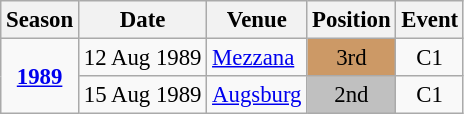<table class="wikitable" style="text-align:center; font-size:95%;">
<tr>
<th>Season</th>
<th>Date</th>
<th>Venue</th>
<th>Position</th>
<th>Event</th>
</tr>
<tr>
<td rowspan=2><strong><a href='#'>1989</a></strong></td>
<td align=right>12 Aug 1989</td>
<td align=left><a href='#'>Mezzana</a></td>
<td bgcolor=cc9966>3rd</td>
<td>C1</td>
</tr>
<tr>
<td align=right>15 Aug 1989</td>
<td align=left><a href='#'>Augsburg</a></td>
<td bgcolor=silver>2nd</td>
<td>C1</td>
</tr>
</table>
